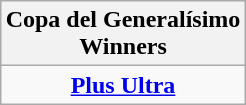<table class="wikitable" style="text-align: center; margin: 0 auto;">
<tr>
<th>Copa del Generalísimo<br>Winners</th>
</tr>
<tr>
<td><strong><a href='#'>Plus Ultra</a></strong></td>
</tr>
</table>
